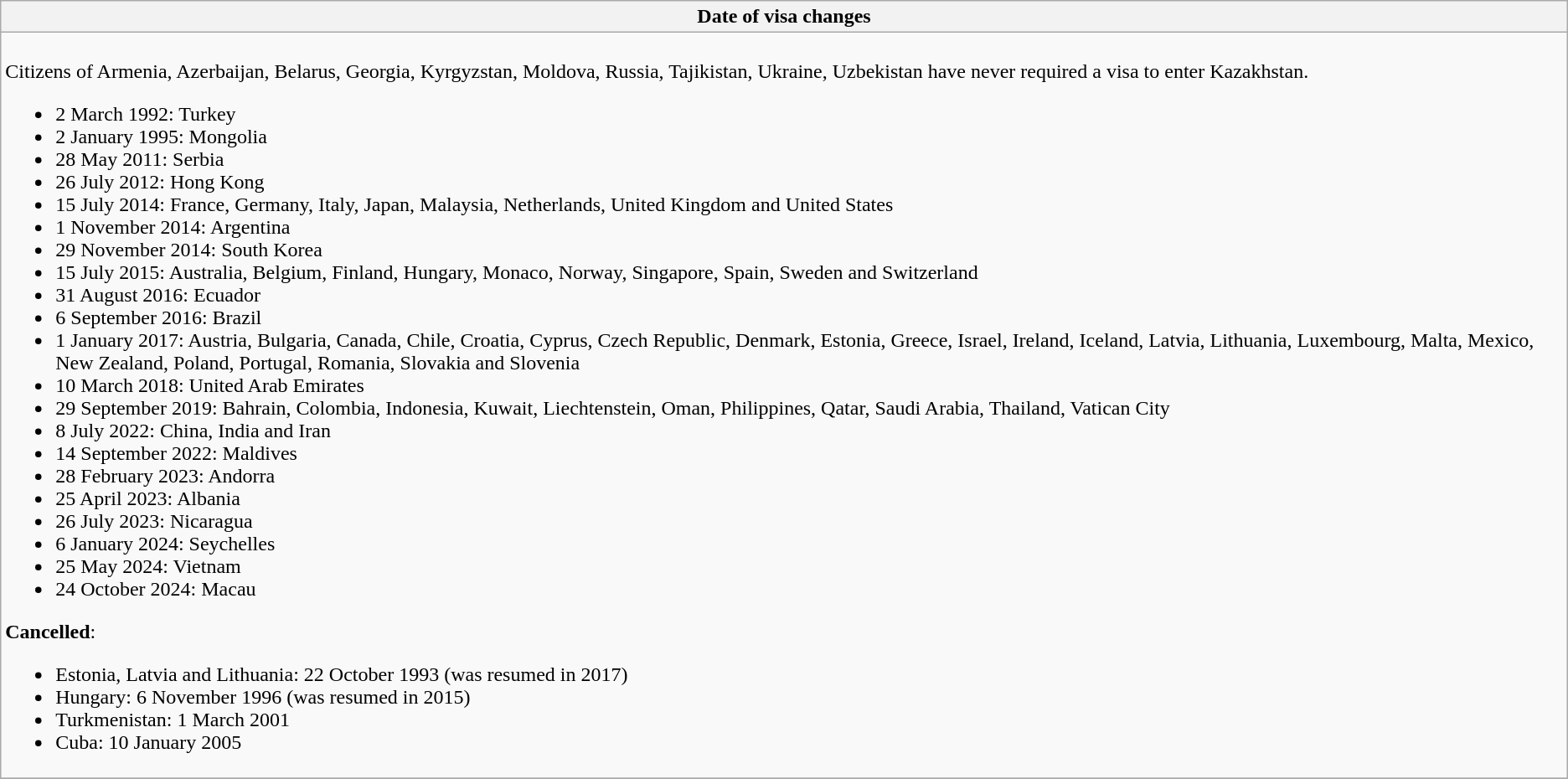<table class="wikitable collapsible collapsed">
<tr>
<th style="width:100%;";">Date of visa changes</th>
</tr>
<tr>
<td><br>Citizens of Armenia, Azerbaijan, Belarus, Georgia, Kyrgyzstan, Moldova, Russia, Tajikistan, Ukraine, Uzbekistan have never required a visa to enter Kazakhstan.<ul><li>2 March 1992: Turkey</li><li>2 January 1995: Mongolia</li><li>28 May 2011: Serbia</li><li>26 July 2012: Hong Kong</li><li>15 July 2014: France, Germany, Italy, Japan, Malaysia, Netherlands, United Kingdom and United States</li><li>1 November 2014: Argentina</li><li>29 November 2014: South Korea</li><li>15 July 2015: Australia, Belgium, Finland, Hungary, Monaco, Norway, Singapore, Spain, Sweden and Switzerland</li><li>31 August 2016: Ecuador</li><li>6 September 2016: Brazil</li><li>1 January 2017: Austria, Bulgaria, Canada, Chile, Croatia, Cyprus, Czech Republic, Denmark, Estonia, Greece, Israel, Ireland, Iceland, Latvia, Lithuania, Luxembourg, Malta, Mexico, New Zealand, Poland, Portugal, Romania, Slovakia and Slovenia</li><li>10 March 2018: United Arab Emirates</li><li>29 September 2019: Bahrain, Colombia, Indonesia, Kuwait, Liechtenstein, Oman, Philippines, Qatar, Saudi Arabia, Thailand, Vatican City</li><li>8 July 2022: China, India and Iran </li><li>14 September 2022: Maldives</li><li>28 February 2023: Andorra</li><li>25 April 2023: Albania</li><li>26 July 2023: Nicaragua</li><li>6 January 2024: Seychelles</li><li>25 May 2024: Vietnam</li><li>24 October 2024: Macau</li></ul><strong>Cancelled</strong>:<ul><li>Estonia, Latvia and Lithuania: 22 October 1993 (was resumed in 2017)</li><li>Hungary: 6 November 1996 (was resumed in 2015)</li><li>Turkmenistan: 1 March 2001</li><li>Cuba: 10 January 2005</li></ul></td>
</tr>
<tr>
</tr>
</table>
